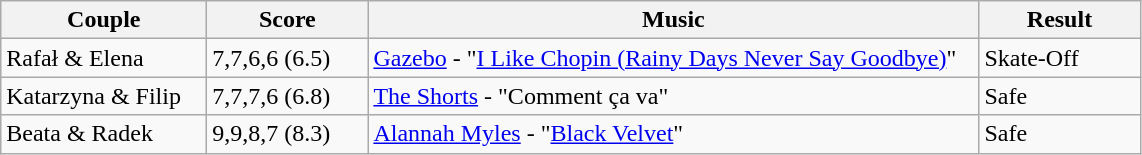<table class="wikitable">
<tr>
<th style="width:130px;">Couple</th>
<th style="width:100px;">Score</th>
<th style="width:400px;">Music</th>
<th style="width:100px;">Result</th>
</tr>
<tr>
<td rowspan="1">Rafał & Elena</td>
<td>7,7,6,6 (6.5)</td>
<td><a href='#'>Gazebo</a> - "<a href='#'>I Like Chopin (Rainy Days Never Say Goodbye)</a>"</td>
<td rowspan="1">Skate-Off</td>
</tr>
<tr>
<td rowspan="1">Katarzyna & Filip</td>
<td>7,7,7,6 (6.8)</td>
<td><a href='#'>The Shorts</a> - "Comment ça va"</td>
<td rowspan="1">Safe</td>
</tr>
<tr>
<td rowspan="1">Beata & Radek</td>
<td>9,9,8,7 (8.3)</td>
<td><a href='#'>Alannah Myles</a> - "<a href='#'>Black Velvet</a>"</td>
<td rowspan="1">Safe</td>
</tr>
</table>
